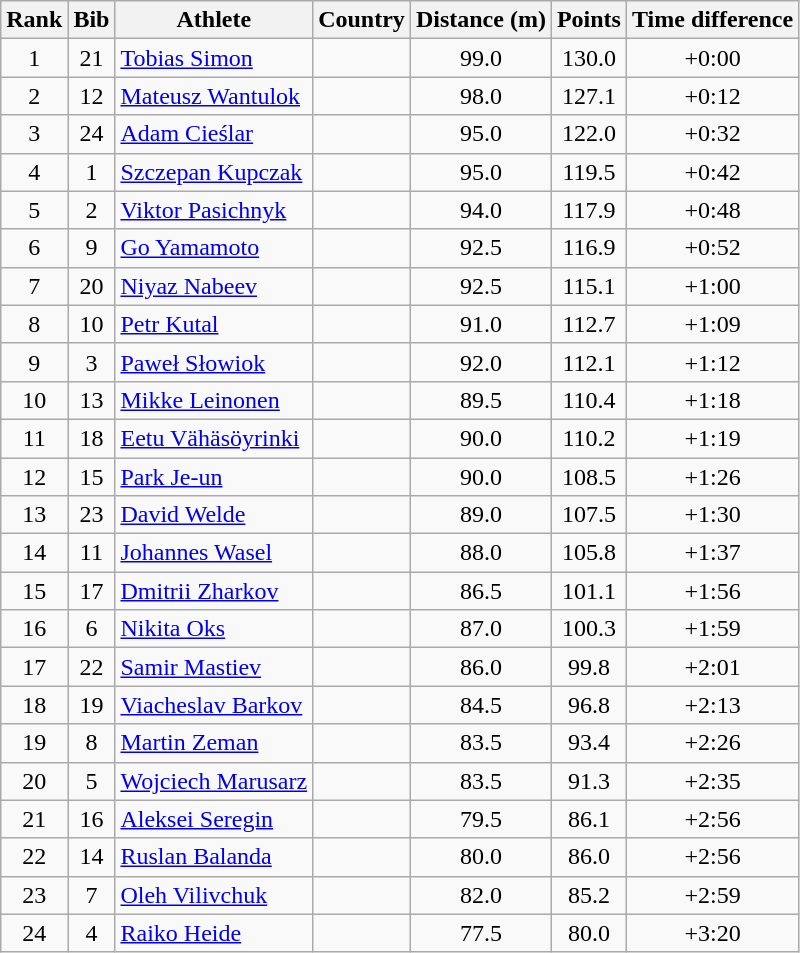<table class="wikitable sortable" style="text-align:center">
<tr>
<th>Rank</th>
<th>Bib</th>
<th>Athlete</th>
<th>Country</th>
<th>Distance (m)</th>
<th>Points</th>
<th>Time difference</th>
</tr>
<tr>
<td>1</td>
<td>21</td>
<td align=left><a href='#'>Tobias Simon</a></td>
<td align=left></td>
<td>99.0</td>
<td>130.0</td>
<td>+0:00</td>
</tr>
<tr>
<td>2</td>
<td>12</td>
<td align=left><a href='#'>Mateusz Wantulok</a></td>
<td align=left></td>
<td>98.0</td>
<td>127.1</td>
<td>+0:12</td>
</tr>
<tr>
<td>3</td>
<td>24</td>
<td align=left><a href='#'>Adam Cieślar</a></td>
<td align=left></td>
<td>95.0</td>
<td>122.0</td>
<td>+0:32</td>
</tr>
<tr>
<td>4</td>
<td>1</td>
<td align=left><a href='#'>Szczepan Kupczak</a></td>
<td align=left></td>
<td>95.0</td>
<td>119.5</td>
<td>+0:42</td>
</tr>
<tr>
<td>5</td>
<td>2</td>
<td align=left><a href='#'>Viktor Pasichnyk</a></td>
<td align=left></td>
<td>94.0</td>
<td>117.9</td>
<td>+0:48</td>
</tr>
<tr>
<td>6</td>
<td>9</td>
<td align=left><a href='#'>Go Yamamoto</a></td>
<td align=left></td>
<td>92.5</td>
<td>116.9</td>
<td>+0:52</td>
</tr>
<tr>
<td>7</td>
<td>20</td>
<td align=left><a href='#'>Niyaz Nabeev</a></td>
<td align=left></td>
<td>92.5</td>
<td>115.1</td>
<td>+1:00</td>
</tr>
<tr>
<td>8</td>
<td>10</td>
<td align=left><a href='#'>Petr Kutal</a></td>
<td align=left></td>
<td>91.0</td>
<td>112.7</td>
<td>+1:09</td>
</tr>
<tr>
<td>9</td>
<td>3</td>
<td align=left><a href='#'>Paweł Słowiok</a></td>
<td align=left></td>
<td>92.0</td>
<td>112.1</td>
<td>+1:12</td>
</tr>
<tr>
<td>10</td>
<td>13</td>
<td align=left><a href='#'>Mikke Leinonen</a></td>
<td align=left></td>
<td>89.5</td>
<td>110.4</td>
<td>+1:18</td>
</tr>
<tr>
<td>11</td>
<td>18</td>
<td align=left><a href='#'>Eetu Vähäsöyrinki</a></td>
<td align=left></td>
<td>90.0</td>
<td>110.2</td>
<td>+1:19</td>
</tr>
<tr>
<td>12</td>
<td>15</td>
<td align=left><a href='#'>Park Je-un</a></td>
<td align=left></td>
<td>90.0</td>
<td>108.5</td>
<td>+1:26</td>
</tr>
<tr>
<td>13</td>
<td>23</td>
<td align=left><a href='#'>David Welde</a></td>
<td align=left></td>
<td>89.0</td>
<td>107.5</td>
<td>+1:30</td>
</tr>
<tr>
<td>14</td>
<td>11</td>
<td align=left><a href='#'>Johannes Wasel</a></td>
<td align=left></td>
<td>88.0</td>
<td>105.8</td>
<td>+1:37</td>
</tr>
<tr>
<td>15</td>
<td>17</td>
<td align=left><a href='#'>Dmitrii Zharkov</a></td>
<td align=left></td>
<td>86.5</td>
<td>101.1</td>
<td>+1:56</td>
</tr>
<tr>
<td>16</td>
<td>6</td>
<td align=left><a href='#'>Nikita Oks</a></td>
<td align=left></td>
<td>87.0</td>
<td>100.3</td>
<td>+1:59</td>
</tr>
<tr>
<td>17</td>
<td>22</td>
<td align=left><a href='#'>Samir Mastiev</a></td>
<td align=left></td>
<td>86.0</td>
<td>99.8</td>
<td>+2:01</td>
</tr>
<tr>
<td>18</td>
<td>19</td>
<td align=left><a href='#'>Viacheslav Barkov</a></td>
<td align=left></td>
<td>84.5</td>
<td>96.8</td>
<td>+2:13</td>
</tr>
<tr>
<td>19</td>
<td>8</td>
<td align=left><a href='#'>Martin Zeman</a></td>
<td align=left></td>
<td>83.5</td>
<td>93.4</td>
<td>+2:26</td>
</tr>
<tr>
<td>20</td>
<td>5</td>
<td align=left><a href='#'>Wojciech Marusarz</a></td>
<td align=left></td>
<td>83.5</td>
<td>91.3</td>
<td>+2:35</td>
</tr>
<tr>
<td>21</td>
<td>16</td>
<td align=left><a href='#'>Aleksei Seregin</a></td>
<td align=left></td>
<td>79.5</td>
<td>86.1</td>
<td>+2:56</td>
</tr>
<tr>
<td>22</td>
<td>14</td>
<td align=left><a href='#'>Ruslan Balanda</a></td>
<td align=left></td>
<td>80.0</td>
<td>86.0</td>
<td>+2:56</td>
</tr>
<tr>
<td>23</td>
<td>7</td>
<td align=left><a href='#'>Oleh Vilivchuk</a></td>
<td align=left></td>
<td>82.0</td>
<td>85.2</td>
<td>+2:59</td>
</tr>
<tr>
<td>24</td>
<td>4</td>
<td align=left><a href='#'>Raiko Heide</a></td>
<td align=left></td>
<td>77.5</td>
<td>80.0</td>
<td>+3:20</td>
</tr>
</table>
